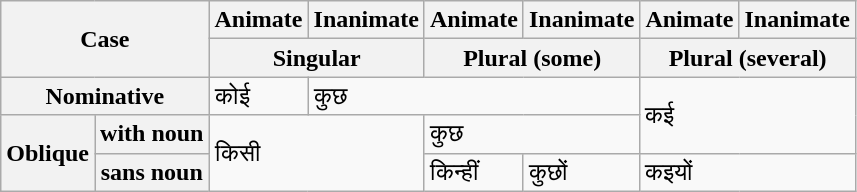<table class="wikitable">
<tr>
<th colspan="2" rowspan="2">Case</th>
<th>Animate</th>
<th>Inanimate</th>
<th>Animate</th>
<th>Inanimate</th>
<th>Animate</th>
<th>Inanimate</th>
</tr>
<tr>
<th colspan="2">Singular</th>
<th colspan="2">Plural (some)</th>
<th colspan="2">Plural (several)</th>
</tr>
<tr>
<th colspan="2">Nominative</th>
<td>कोई<br></td>
<td colspan="3">कुछ<br></td>
<td colspan="2" rowspan="2">कई<br></td>
</tr>
<tr>
<th rowspan="2">Oblique</th>
<th>with noun</th>
<td colspan="2" rowspan="2">किसी<br></td>
<td colspan="2">कुछ<br></td>
</tr>
<tr>
<th>sans noun</th>
<td>किन्हीं<br></td>
<td>कुछों<br></td>
<td colspan="2">कइयों<br></td>
</tr>
</table>
